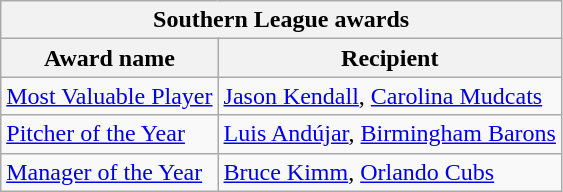<table class="wikitable">
<tr>
<th colspan="2">Southern League awards</th>
</tr>
<tr>
<th>Award name</th>
<th>Recipient</th>
</tr>
<tr>
<td><a href='#'>Most Valuable Player</a></td>
<td><a href='#'>Jason Kendall</a>, <a href='#'>Carolina Mudcats</a></td>
</tr>
<tr>
<td><a href='#'>Pitcher of the Year</a></td>
<td><a href='#'>Luis Andújar</a>, <a href='#'>Birmingham Barons</a></td>
</tr>
<tr>
<td><a href='#'>Manager of the Year</a></td>
<td><a href='#'>Bruce Kimm</a>, <a href='#'>Orlando Cubs</a></td>
</tr>
</table>
